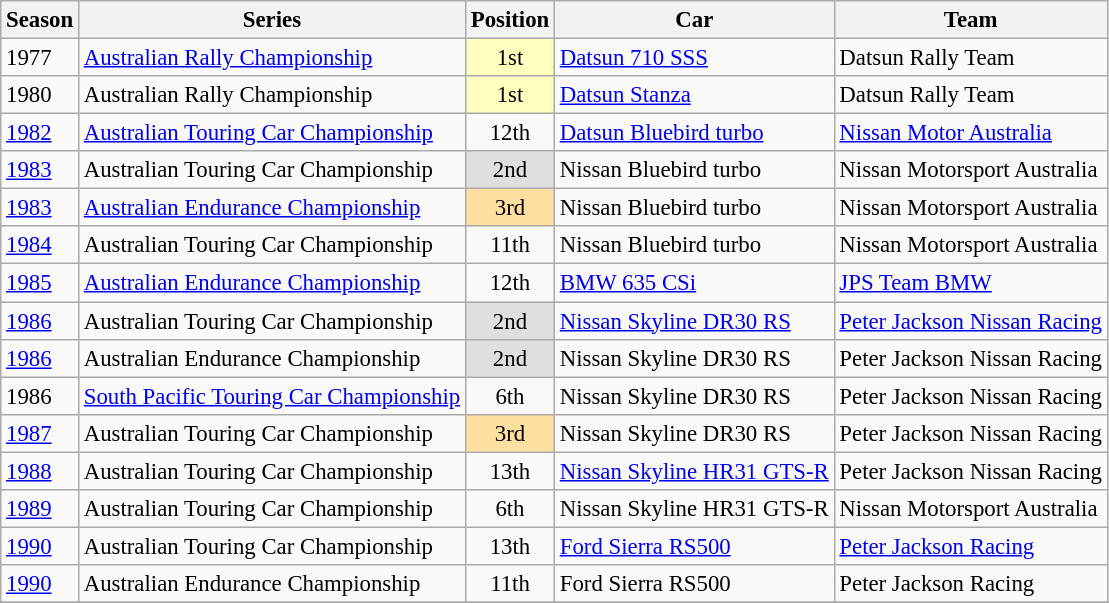<table class="wikitable" style="font-size: 95%;">
<tr>
<th>Season</th>
<th>Series</th>
<th>Position</th>
<th>Car</th>
<th>Team</th>
</tr>
<tr>
<td>1977</td>
<td><a href='#'>Australian Rally Championship</a></td>
<td align="center" style="background:#ffffbf;">1st</td>
<td><a href='#'>Datsun 710 SSS</a></td>
<td>Datsun Rally Team</td>
</tr>
<tr>
<td>1980</td>
<td>Australian Rally Championship</td>
<td align="center" style="background:#ffffbf;">1st</td>
<td><a href='#'>Datsun Stanza</a></td>
<td>Datsun Rally Team</td>
</tr>
<tr>
<td><a href='#'>1982</a></td>
<td><a href='#'>Australian Touring Car Championship</a></td>
<td align="center">12th</td>
<td><a href='#'>Datsun Bluebird turbo</a></td>
<td><a href='#'>Nissan Motor Australia</a></td>
</tr>
<tr>
<td><a href='#'>1983</a></td>
<td>Australian Touring Car Championship</td>
<td align="center" style="background:#dfdfdf;">2nd</td>
<td>Nissan Bluebird turbo</td>
<td>Nissan Motorsport Australia</td>
</tr>
<tr>
<td><a href='#'>1983</a></td>
<td><a href='#'>Australian Endurance Championship</a></td>
<td align="center" style="background:#ffdf9f;">3rd</td>
<td>Nissan Bluebird turbo</td>
<td>Nissan Motorsport Australia</td>
</tr>
<tr>
<td><a href='#'>1984</a></td>
<td>Australian Touring Car Championship</td>
<td align="center">11th</td>
<td>Nissan Bluebird turbo</td>
<td>Nissan Motorsport Australia</td>
</tr>
<tr>
<td><a href='#'>1985</a></td>
<td><a href='#'>Australian Endurance Championship</a></td>
<td align="center">12th</td>
<td><a href='#'>BMW 635 CSi</a></td>
<td><a href='#'>JPS Team BMW</a></td>
</tr>
<tr>
<td><a href='#'>1986</a></td>
<td>Australian Touring Car Championship</td>
<td align="center" style="background:#dfdfdf;">2nd</td>
<td><a href='#'>Nissan Skyline DR30 RS</a></td>
<td><a href='#'>Peter Jackson Nissan Racing</a></td>
</tr>
<tr>
<td><a href='#'>1986</a></td>
<td>Australian Endurance Championship</td>
<td align="center" style="background:#dfdfdf;">2nd</td>
<td>Nissan Skyline DR30 RS</td>
<td>Peter Jackson Nissan Racing</td>
</tr>
<tr>
<td>1986</td>
<td><a href='#'>South Pacific Touring Car Championship</a></td>
<td align="center">6th</td>
<td>Nissan Skyline DR30 RS</td>
<td>Peter Jackson Nissan Racing</td>
</tr>
<tr>
<td><a href='#'>1987</a></td>
<td>Australian Touring Car Championship</td>
<td align="center" style="background:#ffdf9f;">3rd</td>
<td>Nissan Skyline DR30 RS</td>
<td>Peter Jackson Nissan Racing</td>
</tr>
<tr>
<td><a href='#'>1988</a></td>
<td>Australian Touring Car Championship</td>
<td align="center">13th</td>
<td><a href='#'>Nissan Skyline HR31 GTS-R</a></td>
<td>Peter Jackson Nissan Racing</td>
</tr>
<tr>
<td><a href='#'>1989</a></td>
<td>Australian Touring Car Championship</td>
<td align="center">6th</td>
<td>Nissan Skyline HR31 GTS-R</td>
<td>Nissan Motorsport Australia</td>
</tr>
<tr>
<td><a href='#'>1990</a></td>
<td>Australian Touring Car Championship</td>
<td align="center">13th</td>
<td><a href='#'>Ford Sierra RS500</a></td>
<td><a href='#'>Peter Jackson Racing</a></td>
</tr>
<tr>
<td><a href='#'>1990</a></td>
<td>Australian Endurance Championship</td>
<td align="center">11th</td>
<td>Ford Sierra RS500</td>
<td>Peter Jackson Racing</td>
</tr>
<tr>
</tr>
</table>
